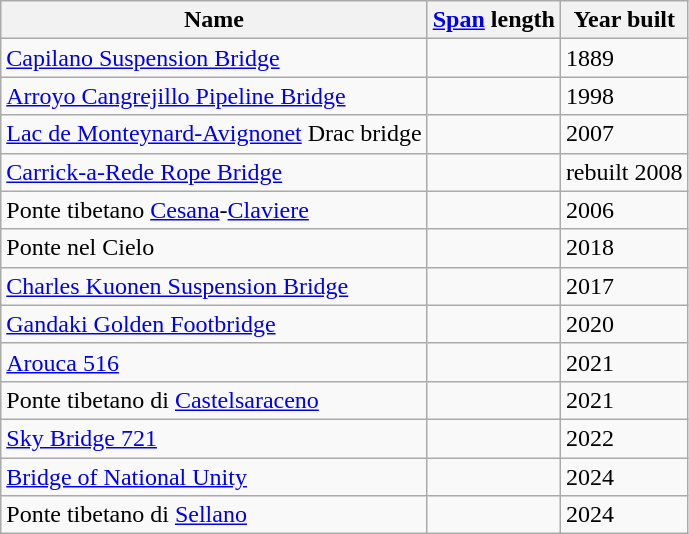<table class="wikitable sortable">
<tr>
<th>Name</th>
<th><a href='#'>Span</a> length</th>
<th>Year built</th>
</tr>
<tr>
<td><a href='#'>Capilano Suspension Bridge</a></td>
<td></td>
<td>1889</td>
</tr>
<tr>
<td><a href='#'>Arroyo Cangrejillo Pipeline Bridge</a></td>
<td></td>
<td>1998</td>
</tr>
<tr>
<td><a href='#'>Lac de Monteynard-Avignonet</a> Drac bridge</td>
<td></td>
<td>2007</td>
</tr>
<tr>
<td><a href='#'>Carrick-a-Rede Rope Bridge</a></td>
<td></td>
<td>rebuilt 2008</td>
</tr>
<tr>
<td>Ponte tibetano <a href='#'>Cesana</a>-<a href='#'>Claviere</a></td>
<td></td>
<td>2006</td>
</tr>
<tr>
<td>Ponte nel Cielo</td>
<td></td>
<td>2018</td>
</tr>
<tr>
<td><a href='#'>Charles Kuonen Suspension Bridge</a></td>
<td></td>
<td>2017</td>
</tr>
<tr>
<td><a href='#'>Gandaki Golden Footbridge</a></td>
<td></td>
<td>2020</td>
</tr>
<tr>
<td><a href='#'>Arouca 516</a></td>
<td></td>
<td>2021</td>
</tr>
<tr>
<td>Ponte tibetano di <a href='#'>Castelsaraceno</a></td>
<td></td>
<td>2021</td>
</tr>
<tr>
<td><a href='#'>Sky Bridge 721</a></td>
<td></td>
<td>2022</td>
</tr>
<tr>
<td><a href='#'>Bridge of National Unity</a></td>
<td></td>
<td>2024</td>
</tr>
<tr>
<td>Ponte tibetano di <a href='#'>Sellano</a></td>
<td></td>
<td>2024</td>
</tr>
</table>
